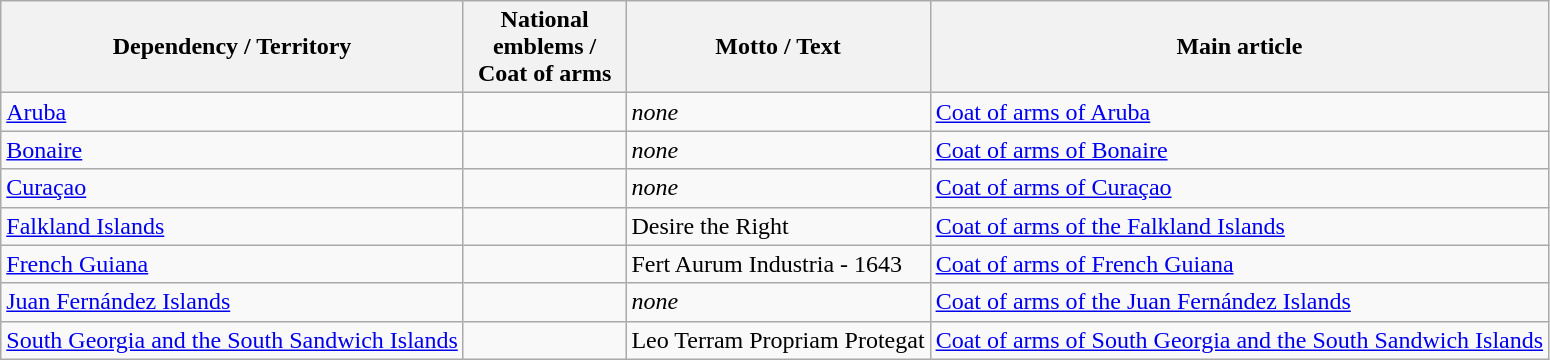<table class="wikitable">
<tr>
<th>Dependency / Territory</th>
<th width=101px>National emblems / Coat of arms</th>
<th>Motto / Text</th>
<th>Main article</th>
</tr>
<tr style="text-align:left; vertical-align:middle;">
<td><a href='#'>Aruba</a></td>
<td></td>
<td><em>none</em></td>
<td><a href='#'>Coat of arms of Aruba</a></td>
</tr>
<tr style="text-align:left; vertical-align:middle;">
<td><a href='#'>Bonaire</a></td>
<td></td>
<td><em>none</em></td>
<td><a href='#'>Coat of arms of Bonaire</a></td>
</tr>
<tr style="text-align:left; vertical-align:middle;">
<td><a href='#'>Curaçao</a></td>
<td></td>
<td><em>none</em></td>
<td><a href='#'>Coat of arms of Curaçao</a></td>
</tr>
<tr style="text-align:left; vertical-align:middle;">
<td><a href='#'>Falkland Islands</a></td>
<td></td>
<td>Desire the Right</td>
<td><a href='#'>Coat of arms of the Falkland Islands</a></td>
</tr>
<tr style="text-align:left; vertical-align:middle;">
<td><a href='#'>French Guiana</a></td>
<td></td>
<td>Fert Aurum Industria - 1643<br></td>
<td><a href='#'>Coat of arms of French Guiana</a></td>
</tr>
<tr style="text-align:left; vertical-align:middle;">
<td><a href='#'>Juan Fernández Islands</a></td>
<td></td>
<td><em>none</em></td>
<td><a href='#'>Coat of arms of the Juan Fernández Islands</a></td>
</tr>
<tr style="text-align:left; vertical-align:middle;">
<td><a href='#'>South Georgia and the South Sandwich Islands</a></td>
<td></td>
<td>Leo Terram Propriam Protegat<br></td>
<td><a href='#'>Coat of arms of South Georgia and the South Sandwich Islands</a></td>
</tr>
</table>
